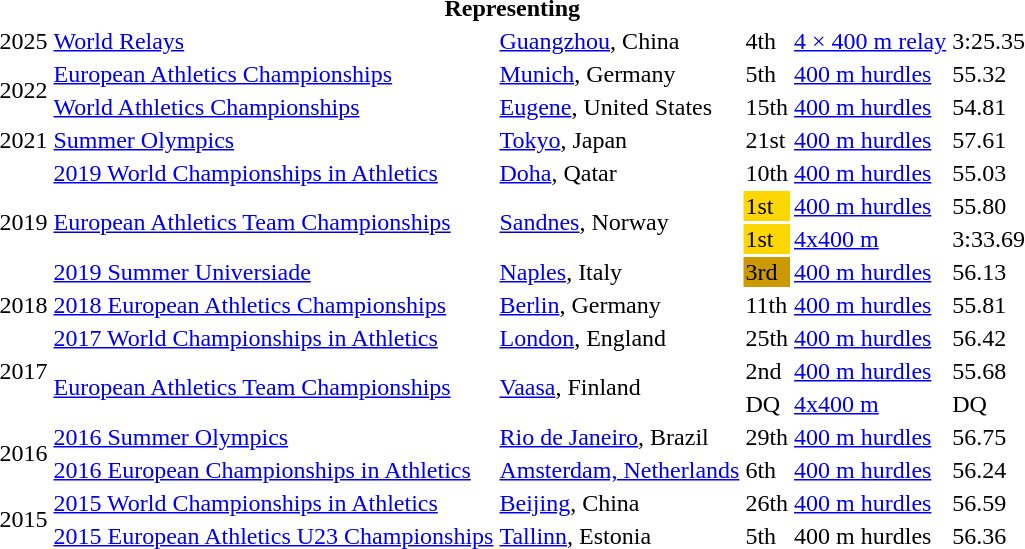<table>
<tr>
<th colspan="6">Representing </th>
</tr>
<tr>
<td>2025</td>
<td><a href='#'>World Relays</a></td>
<td><a href='#'>Guangzhou</a>, China</td>
<td>4th</td>
<td><a href='#'>4 × 400 m relay</a></td>
<td>3:25.35</td>
</tr>
<tr>
<td rowspan=2>2022</td>
<td><a href='#'>European Athletics Championships</a></td>
<td><a href='#'>Munich</a>, Germany</td>
<td>5th</td>
<td><a href='#'>400 m hurdles</a></td>
<td>55.32</td>
</tr>
<tr>
<td rowspan=1><a href='#'>World Athletics Championships</a></td>
<td rowspan=1><a href='#'>Eugene</a>, United States</td>
<td>15th</td>
<td><a href='#'>400 m hurdles</a></td>
<td>54.81</td>
</tr>
<tr>
<td rowspan=1>2021</td>
<td rowspan=1><a href='#'>Summer Olympics</a></td>
<td rowspan=1><a href='#'>Tokyo</a>, Japan</td>
<td>21st</td>
<td><a href='#'>400 m hurdles</a></td>
<td>57.61</td>
</tr>
<tr>
<td rowspan=4>2019</td>
<td rowspan=1><a href='#'>2019 World Championships in Athletics</a></td>
<td rowspan=1><a href='#'>Doha</a>, Qatar</td>
<td>10th</td>
<td><a href='#'>400 m hurdles</a></td>
<td>55.03</td>
</tr>
<tr>
<td rowspan=2><a href='#'>European Athletics Team Championships</a></td>
<td rowspan=2><a href='#'>Sandnes</a>, Norway</td>
<td bgcolor=gold>1st</td>
<td><a href='#'>400 m hurdles</a></td>
<td>55.80</td>
</tr>
<tr>
<td bgcolor=gold>1st</td>
<td><a href='#'>4x400 m</a></td>
<td>3:33.69</td>
</tr>
<tr>
<td rowspan=1><a href='#'>2019 Summer Universiade</a></td>
<td rowspan=1><a href='#'>Naples</a>, Italy</td>
<td bgcolor=cc9900>3rd</td>
<td><a href='#'>400 m hurdles</a></td>
<td>56.13</td>
</tr>
<tr>
<td rowspan=1>2018</td>
<td><a href='#'>2018 European Athletics Championships</a></td>
<td rowspan=1><a href='#'>Berlin</a>, Germany</td>
<td>11th</td>
<td><a href='#'>400 m hurdles</a></td>
<td>55.81</td>
</tr>
<tr>
<td rowspan=3>2017</td>
<td><a href='#'>2017 World Championships in Athletics</a></td>
<td rowspan=1><a href='#'>London</a>, England</td>
<td>25th</td>
<td><a href='#'>400 m hurdles</a></td>
<td>56.42</td>
</tr>
<tr>
<td rowspan=2><a href='#'>European Athletics Team Championships</a></td>
<td rowspan=2><a href='#'>Vaasa</a>, Finland</td>
<td>2nd</td>
<td><a href='#'>400 m hurdles</a></td>
<td>55.68</td>
</tr>
<tr>
<td>DQ</td>
<td><a href='#'>4x400 m</a></td>
<td>DQ</td>
</tr>
<tr>
<td rowspan=2>2016</td>
<td><a href='#'>2016 Summer Olympics</a></td>
<td><a href='#'>Rio de Janeiro</a>, Brazil</td>
<td>29th</td>
<td><a href='#'>400 m hurdles</a></td>
<td>56.75</td>
</tr>
<tr>
<td><a href='#'>2016 European Championships in Athletics</a></td>
<td><a href='#'>Amsterdam, Netherlands</a></td>
<td>6th</td>
<td><a href='#'>400 m hurdles</a></td>
<td>56.24</td>
</tr>
<tr>
<td rowspan=2>2015</td>
<td><a href='#'>2015 World Championships in Athletics</a></td>
<td><a href='#'>Beijing</a>, China</td>
<td>26th</td>
<td><a href='#'>400 m hurdles</a></td>
<td>56.59</td>
</tr>
<tr>
<td><a href='#'>2015 European Athletics U23 Championships</a></td>
<td><a href='#'>Tallinn</a>, Estonia</td>
<td>5th</td>
<td>400 m hurdles</td>
<td>56.36</td>
</tr>
</table>
